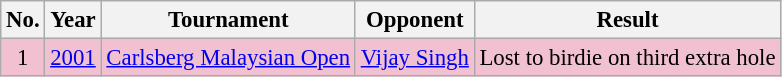<table class="wikitable" style="font-size:95%;">
<tr>
<th>No.</th>
<th>Year</th>
<th>Tournament</th>
<th>Opponent</th>
<th>Result</th>
</tr>
<tr style="background:#F2C1D1;">
<td align=center>1</td>
<td><a href='#'>2001</a></td>
<td><a href='#'>Carlsberg Malaysian Open</a></td>
<td> <a href='#'>Vijay Singh</a></td>
<td>Lost to birdie on third extra hole</td>
</tr>
</table>
